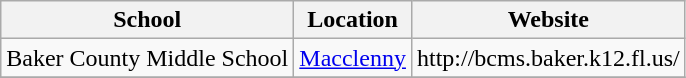<table class="wikitable" style="text-align:center">
<tr>
<th>School</th>
<th>Location</th>
<th>Website</th>
</tr>
<tr>
<td>Baker County Middle School</td>
<td><a href='#'>Macclenny</a></td>
<td>http://bcms.baker.k12.fl.us/</td>
</tr>
<tr>
</tr>
</table>
